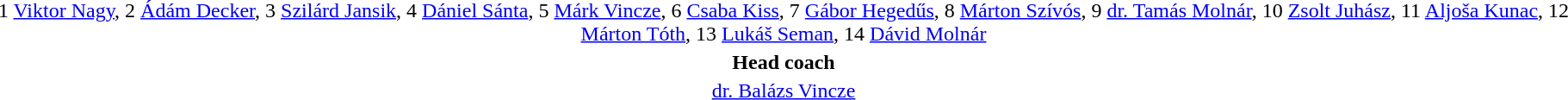<table style="text-align: center; margin-top: 2em; margin-left: auto; margin-right: auto">
<tr>
<td>1 <a href='#'>Viktor Nagy</a>, 2 <a href='#'>Ádám Decker</a>, 3 <a href='#'>Szilárd Jansik</a>, 4 <a href='#'>Dániel Sánta</a>, 5 <a href='#'>Márk Vincze</a>, 6 <a href='#'>Csaba Kiss</a>, 7 <a href='#'>Gábor Hegedűs</a>, 8 <a href='#'>Márton Szívós</a>, 9 <a href='#'>dr. Tamás Molnár</a>, 10 <a href='#'>Zsolt Juhász</a>, 11 <a href='#'>Aljoša Kunac</a>, 12 <a href='#'>Márton Tóth</a>, 13 <a href='#'>Lukáš Seman</a>, 14 <a href='#'>Dávid Molnár</a></td>
</tr>
<tr>
<td><strong>Head coach</strong></td>
</tr>
<tr>
<td><a href='#'>dr. Balázs Vincze</a></td>
</tr>
</table>
